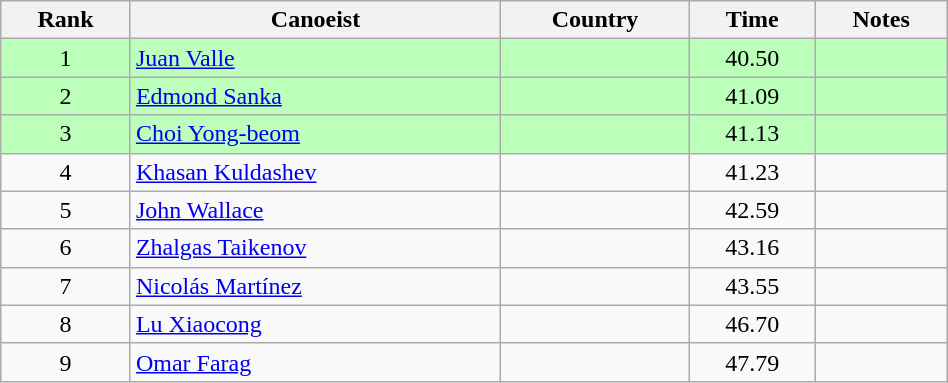<table class="wikitable" style="text-align:center;width: 50%">
<tr>
<th>Rank</th>
<th>Canoeist</th>
<th>Country</th>
<th>Time</th>
<th>Notes</th>
</tr>
<tr bgcolor=bbffbb>
<td>1</td>
<td align="left"><a href='#'>Juan Valle</a></td>
<td align="left"></td>
<td>40.50</td>
<td></td>
</tr>
<tr bgcolor=bbffbb>
<td>2</td>
<td align="left"><a href='#'>Edmond Sanka</a></td>
<td align="left"></td>
<td>41.09</td>
<td></td>
</tr>
<tr bgcolor=bbffbb>
<td>3</td>
<td align="left"><a href='#'>Choi Yong-beom</a></td>
<td align="left"></td>
<td>41.13</td>
<td></td>
</tr>
<tr>
<td>4</td>
<td align="left"><a href='#'>Khasan Kuldashev</a></td>
<td align="left"></td>
<td>41.23</td>
<td></td>
</tr>
<tr>
<td>5</td>
<td align="left"><a href='#'>John Wallace</a></td>
<td align="left"></td>
<td>42.59</td>
<td></td>
</tr>
<tr>
<td>6</td>
<td align="left"><a href='#'>Zhalgas Taikenov</a></td>
<td align="left"></td>
<td>43.16</td>
<td></td>
</tr>
<tr>
<td>7</td>
<td align="left"><a href='#'>Nicolás Martínez</a></td>
<td align="left"></td>
<td>43.55</td>
<td></td>
</tr>
<tr>
<td>8</td>
<td align="left"><a href='#'>Lu Xiaocong</a></td>
<td align="left"></td>
<td>46.70</td>
<td></td>
</tr>
<tr>
<td>9</td>
<td align="left"><a href='#'>Omar Farag</a></td>
<td align="left"></td>
<td>47.79</td>
<td></td>
</tr>
</table>
